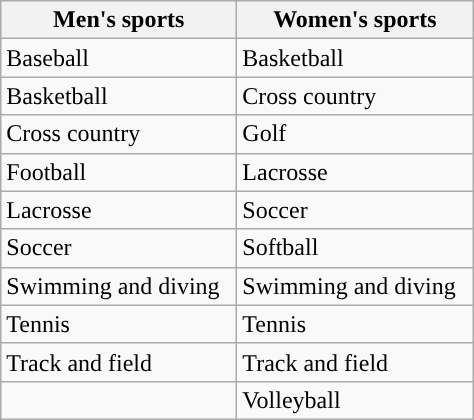<table class="wikitable"; style= "text-align: ">
<tr>
<th width=150px>Men's sports</th>
<th width=150px>Women's sports</th>
</tr>
<tr>
<td>Baseball</td>
<td>Basketball</td>
</tr>
<tr>
<td>Basketball</td>
<td>Cross country</td>
</tr>
<tr>
<td>Cross country</td>
<td>Golf</td>
</tr>
<tr>
<td>Football</td>
<td>Lacrosse</td>
</tr>
<tr>
<td>Lacrosse</td>
<td>Soccer</td>
</tr>
<tr>
<td>Soccer</td>
<td>Softball</td>
</tr>
<tr>
<td>Swimming and diving</td>
<td>Swimming and diving</td>
</tr>
<tr>
<td>Tennis</td>
<td>Tennis</td>
</tr>
<tr>
<td>Track and field</td>
<td>Track and field</td>
</tr>
<tr>
<td></td>
<td>Volleyball</td>
</tr>
</table>
